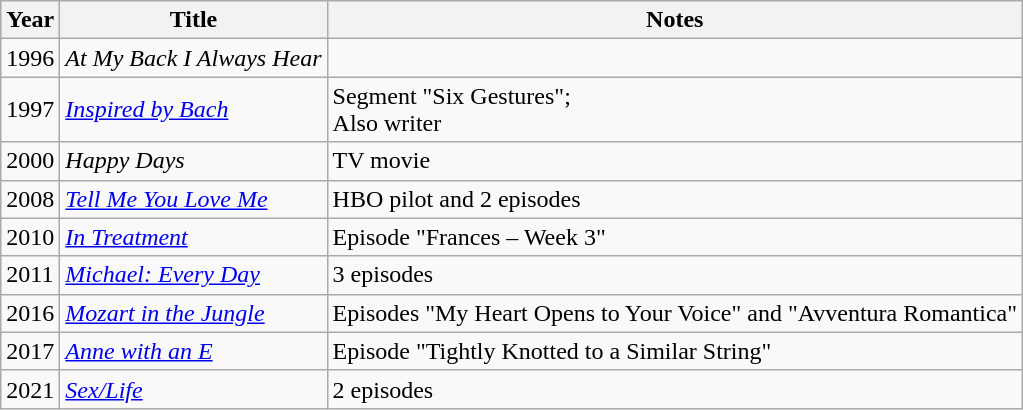<table class="wikitable">
<tr>
<th>Year</th>
<th>Title</th>
<th>Notes</th>
</tr>
<tr>
<td>1996</td>
<td><em>At My Back I Always Hear</em></td>
<td></td>
</tr>
<tr>
<td>1997</td>
<td><em><a href='#'>Inspired by Bach</a></em></td>
<td>Segment "Six Gestures";<br>Also writer</td>
</tr>
<tr>
<td>2000</td>
<td><em>Happy Days</em></td>
<td>TV movie</td>
</tr>
<tr>
<td>2008</td>
<td><em><a href='#'>Tell Me You Love Me</a></em></td>
<td>HBO pilot and 2 episodes</td>
</tr>
<tr>
<td>2010</td>
<td><em><a href='#'>In Treatment</a></em></td>
<td>Episode "Frances – Week 3"</td>
</tr>
<tr>
<td>2011</td>
<td><em><a href='#'>Michael: Every Day</a></em></td>
<td>3 episodes</td>
</tr>
<tr>
<td>2016</td>
<td><em><a href='#'>Mozart in the Jungle</a></em></td>
<td>Episodes "My Heart Opens to Your Voice" and "Avventura Romantica"</td>
</tr>
<tr>
<td>2017</td>
<td><em><a href='#'>Anne with an E</a></em></td>
<td>Episode "Tightly Knotted to a Similar String"</td>
</tr>
<tr>
<td>2021</td>
<td><em><a href='#'>Sex/Life</a></em></td>
<td>2 episodes</td>
</tr>
</table>
